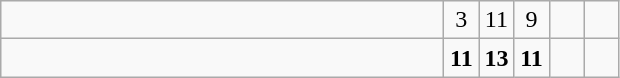<table class="wikitable">
<tr>
<td style="width:18em"></td>
<td align=center style="width:1em">3</td>
<td align=center style="width:1em">11</td>
<td align=center style="width:1em">9</td>
<td align=center style="width:1em"></td>
<td align=center style="width:1em"></td>
</tr>
<tr>
<td style="width:18em"><strong></strong></td>
<td align=center style="width:1em"><strong>11</strong></td>
<td align=center style="width:1em"><strong>13</strong></td>
<td align=center style="width:1em"><strong>11</strong></td>
<td align=center style="width:1em"></td>
<td align=center style="width:1em"></td>
</tr>
</table>
